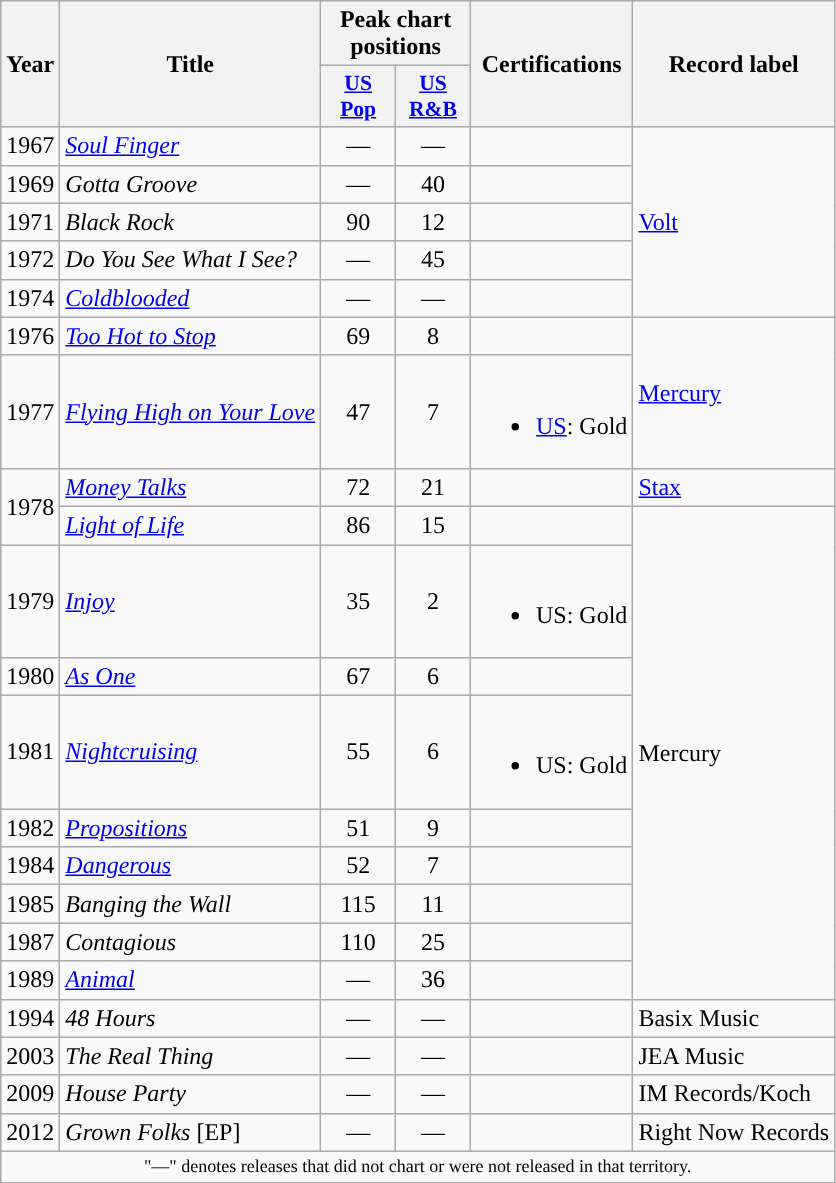<table class="wikitable">
<tr>
<th align="center" valign="middle" rowspan="2">Year</th>
<th align="center" valign="middle" rowspan="2">Title</th>
<th align="center" valign="middle" colspan="2">Peak chart positions</th>
<th align="center" valign="middle" rowspan="2">Certifications</th>
<th align="center" valign="middle" rowspan="2">Record label</th>
</tr>
<tr>
<th scope="col" style="width:3em;font-size:90%;"><a href='#'>US Pop</a><br></th>
<th scope="col" style="width:3em;font-size:90%;"><a href='#'>US R&B</a><br></th>
</tr>
<tr>
<td>1967</td>
<td><em><a href='#'>Soul Finger</a></em></td>
<td align="center">—</td>
<td align="center">—</td>
<td></td>
<td rowspan="5"><a href='#'>Volt</a></td>
</tr>
<tr>
<td>1969</td>
<td><em>Gotta Groove</em></td>
<td align="center">—</td>
<td align="center">40</td>
<td></td>
</tr>
<tr>
<td>1971</td>
<td><em>Black Rock</em></td>
<td align="center">90</td>
<td align="center">12</td>
<td></td>
</tr>
<tr>
<td>1972</td>
<td><em>Do You See What I See?</em></td>
<td align="center">—</td>
<td align="center">45</td>
<td></td>
</tr>
<tr>
<td>1974</td>
<td><em><a href='#'>Coldblooded</a></em></td>
<td align="center">—</td>
<td align="center">—</td>
<td></td>
</tr>
<tr>
<td>1976</td>
<td><em><a href='#'>Too Hot to Stop</a></em></td>
<td align="center">69</td>
<td align="center">8</td>
<td></td>
<td rowspan="2"><a href='#'>Mercury</a></td>
</tr>
<tr>
<td>1977</td>
<td><em><a href='#'>Flying High on Your Love</a></em></td>
<td align="center">47</td>
<td align="center">7</td>
<td><br><ul><li><a href='#'>US</a>: Gold</li></ul></td>
</tr>
<tr>
<td rowspan="2">1978</td>
<td><em><a href='#'>Money Talks</a></em></td>
<td align="center">72</td>
<td align="center">21</td>
<td></td>
<td><a href='#'>Stax</a></td>
</tr>
<tr>
<td><em><a href='#'>Light of Life</a></em></td>
<td align="center">86</td>
<td align="center">15</td>
<td></td>
<td rowspan="9">Mercury</td>
</tr>
<tr>
<td>1979</td>
<td><em><a href='#'>Injoy</a></em></td>
<td align="center">35</td>
<td align="center">2</td>
<td><br><ul><li>US: Gold</li></ul></td>
</tr>
<tr>
<td>1980</td>
<td><em><a href='#'>As One</a></em></td>
<td align="center">67</td>
<td align="center">6</td>
<td></td>
</tr>
<tr>
<td>1981</td>
<td><em><a href='#'>Nightcruising</a></em></td>
<td align="center">55</td>
<td align="center">6</td>
<td><br><ul><li>US: Gold</li></ul></td>
</tr>
<tr>
<td>1982</td>
<td><em><a href='#'>Propositions</a></em></td>
<td align="center">51</td>
<td align="center">9</td>
<td></td>
</tr>
<tr>
<td>1984</td>
<td><em><a href='#'>Dangerous</a></em></td>
<td align="center">52</td>
<td align="center">7</td>
<td></td>
</tr>
<tr>
<td>1985</td>
<td><em>Banging the Wall</em></td>
<td align="center">115</td>
<td align="center">11</td>
<td></td>
</tr>
<tr>
<td>1987</td>
<td><em>Contagious</em></td>
<td align="center">110</td>
<td align="center">25</td>
<td></td>
</tr>
<tr>
<td>1989</td>
<td><em><a href='#'>Animal</a></em></td>
<td align="center">—</td>
<td align="center">36</td>
<td></td>
</tr>
<tr>
<td>1994</td>
<td><em>48 Hours</em></td>
<td align="center">—</td>
<td align="center">—</td>
<td></td>
<td>Basix Music</td>
</tr>
<tr>
<td>2003</td>
<td><em>The Real Thing</em></td>
<td align="center">—</td>
<td align="center">—</td>
<td></td>
<td>JEA Music</td>
</tr>
<tr>
<td>2009</td>
<td><em>House Party</em></td>
<td align="center">—</td>
<td align="center">—</td>
<td></td>
<td>IM Records/Koch</td>
</tr>
<tr>
<td>2012</td>
<td><em>Grown Folks</em> [EP]</td>
<td align="center">—</td>
<td align="center">—</td>
<td></td>
<td>Right Now Records</td>
</tr>
<tr>
<td colspan="7" style="text-align:center; font-size:9pt;">"—" denotes releases that did not chart or were not released in that territory.</td>
</tr>
</table>
